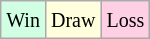<table class="wikitable">
<tr>
<td style="background-color: #d0ffe3;"><small>Win</small></td>
<td style="background-color: #ffffdd;"><small>Draw</small></td>
<td style="background-color: #ffd0e3;"><small>Loss</small></td>
</tr>
</table>
